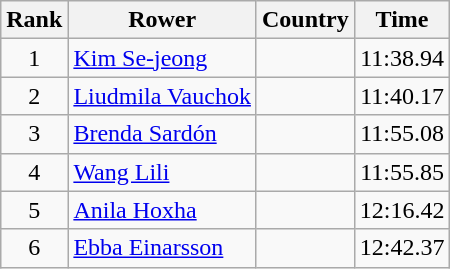<table class="wikitable" style="text-align:center">
<tr>
<th>Rank</th>
<th>Rower</th>
<th>Country</th>
<th>Time</th>
</tr>
<tr>
<td>1</td>
<td align="left"><a href='#'>Kim Se-jeong</a></td>
<td align="left"></td>
<td>11:38.94</td>
</tr>
<tr>
<td>2</td>
<td align="left"><a href='#'>Liudmila Vauchok</a></td>
<td align="left"></td>
<td>11:40.17</td>
</tr>
<tr>
<td>3</td>
<td align="left"><a href='#'>Brenda Sardón</a></td>
<td align="left"></td>
<td>11:55.08</td>
</tr>
<tr>
<td>4</td>
<td align="left"><a href='#'>Wang Lili</a></td>
<td align="left"></td>
<td>11:55.85</td>
</tr>
<tr>
<td>5</td>
<td align="left"><a href='#'>Anila Hoxha</a></td>
<td align="left"></td>
<td>12:16.42</td>
</tr>
<tr>
<td>6</td>
<td align="left"><a href='#'>Ebba Einarsson</a></td>
<td align="left"></td>
<td>12:42.37</td>
</tr>
</table>
